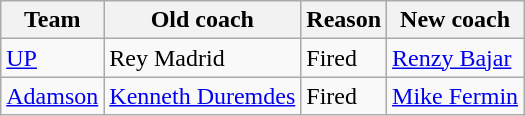<table class="wikitable">
<tr>
<th>Team</th>
<th>Old coach</th>
<th>Reason</th>
<th>New coach</th>
</tr>
<tr>
<td><a href='#'>UP</a></td>
<td>Rey Madrid</td>
<td>Fired</td>
<td><a href='#'>Renzy Bajar</a></td>
</tr>
<tr>
<td><a href='#'>Adamson</a></td>
<td><a href='#'>Kenneth Duremdes</a></td>
<td>Fired</td>
<td><a href='#'>Mike Fermin</a></td>
</tr>
</table>
